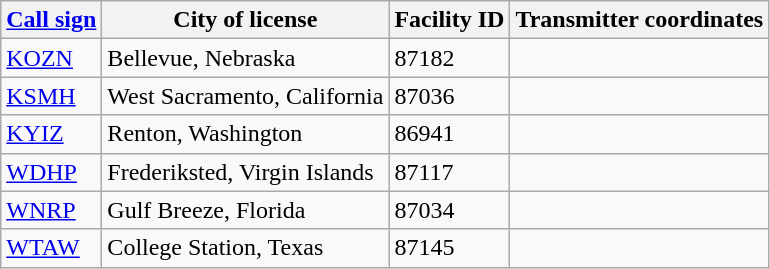<table class="wikitable sortable">
<tr>
<th><a href='#'>Call sign</a></th>
<th>City of license</th>
<th>Facility ID</th>
<th>Transmitter coordinates</th>
</tr>
<tr>
<td><a href='#'>KOZN</a></td>
<td>Bellevue, Nebraska</td>
<td>87182</td>
<td></td>
</tr>
<tr>
<td><a href='#'>KSMH</a></td>
<td>West Sacramento, California</td>
<td>87036</td>
<td></td>
</tr>
<tr>
<td><a href='#'>KYIZ</a></td>
<td>Renton, Washington</td>
<td>86941</td>
<td></td>
</tr>
<tr>
<td><a href='#'>WDHP</a></td>
<td>Frederiksted, Virgin Islands</td>
<td>87117</td>
<td></td>
</tr>
<tr>
<td><a href='#'>WNRP</a></td>
<td>Gulf Breeze, Florida</td>
<td>87034</td>
<td></td>
</tr>
<tr>
<td><a href='#'>WTAW</a></td>
<td>College Station, Texas</td>
<td>87145</td>
<td></td>
</tr>
</table>
